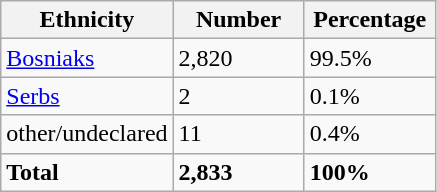<table class="wikitable">
<tr>
<th width="100px">Ethnicity</th>
<th width="80px">Number</th>
<th width="80px">Percentage</th>
</tr>
<tr>
<td><a href='#'>Bosniaks</a></td>
<td>2,820</td>
<td>99.5%</td>
</tr>
<tr>
<td><a href='#'>Serbs</a></td>
<td>2</td>
<td>0.1%</td>
</tr>
<tr>
<td>other/undeclared</td>
<td>11</td>
<td>0.4%</td>
</tr>
<tr>
<td><strong>Total</strong></td>
<td><strong>2,833</strong></td>
<td><strong>100%</strong></td>
</tr>
</table>
